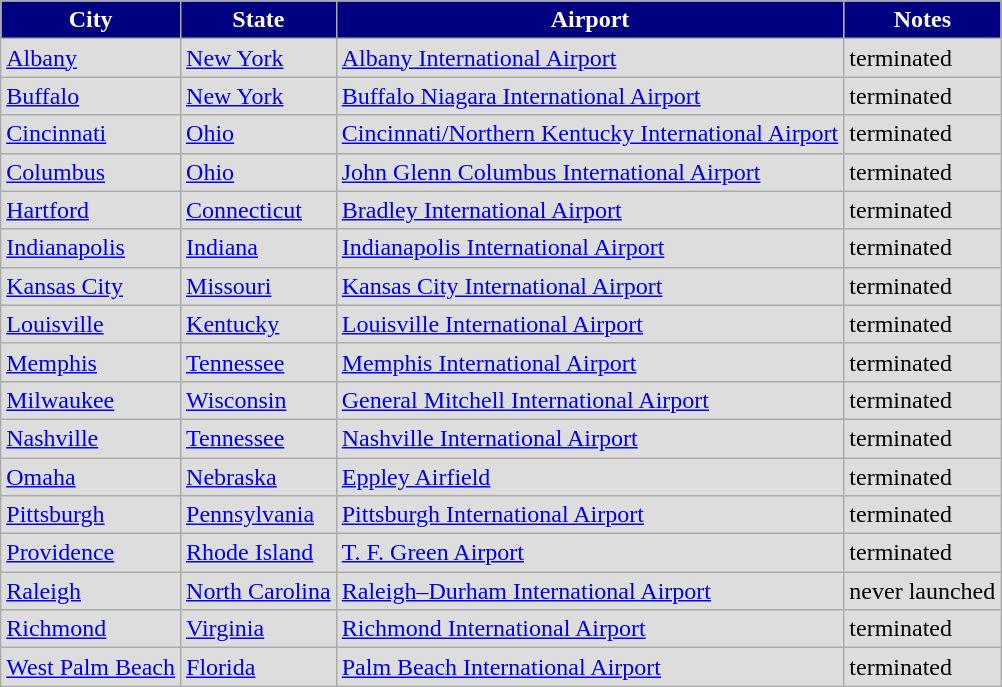<table class="wikitable sortable toccolours">
<tr>
<th style="background:navy; color:white;">City</th>
<th style="background:navy; color:white;">State</th>
<th style="background:navy; color:white;">Airport</th>
<th style="background:navy; color:white;">Notes</th>
</tr>
<tr>
<td style="background:#DDDDDD"><a href='#'>Albany</a></td>
<td style="background:#DDDDDD"><a href='#'>New York</a></td>
<td style="background:#DDDDDD"><a href='#'>Albany International Airport</a></td>
<td style="background:#DDDDDD">terminated</td>
</tr>
<tr>
<td style="background:#DDDDDD"><a href='#'>Buffalo</a></td>
<td style="background:#DDDDDD"><a href='#'>New York</a></td>
<td style="background:#DDDDDD"><a href='#'>Buffalo Niagara International Airport</a></td>
<td style="background:#DDDDDD">terminated</td>
</tr>
<tr>
<td style="background:#DDDDDD"><a href='#'>Cincinnati</a></td>
<td style="background:#DDDDDD"><a href='#'>Ohio</a></td>
<td style="background:#DDDDDD"><a href='#'>Cincinnati/Northern Kentucky International Airport</a></td>
<td style="background:#DDDDDD">terminated</td>
</tr>
<tr>
<td style="background:#DDDDDD"><a href='#'>Columbus</a></td>
<td style="background:#DDDDDD"><a href='#'>Ohio</a></td>
<td style="background:#DDDDDD"><a href='#'>John Glenn Columbus International Airport</a></td>
<td style="background:#DDDDDD">terminated</td>
</tr>
<tr>
<td style="background:#DDDDDD"><a href='#'>Hartford</a></td>
<td style="background:#DDDDDD"><a href='#'>Connecticut</a></td>
<td style="background:#DDDDDD"><a href='#'>Bradley International Airport</a></td>
<td style="background:#DDDDDD">terminated</td>
</tr>
<tr>
<td style="background:#DDDDDD"><a href='#'>Indianapolis</a></td>
<td style="background:#DDDDDD"><a href='#'>Indiana</a></td>
<td style="background:#DDDDDD"><a href='#'>Indianapolis International Airport</a></td>
<td style="background:#DDDDDD">terminated</td>
</tr>
<tr>
<td style="background:#DDDDDD"><a href='#'>Kansas City</a></td>
<td style="background:#DDDDDD"><a href='#'>Missouri</a></td>
<td style="background:#DDDDDD"><a href='#'>Kansas City International Airport</a></td>
<td style="background:#DDDDDD">terminated</td>
</tr>
<tr>
<td style="background:#DDDDDD"><a href='#'>Louisville</a></td>
<td style="background:#DDDDDD"><a href='#'>Kentucky</a></td>
<td style="background:#DDDDDD"><a href='#'>Louisville International Airport</a></td>
<td style="background:#DDDDDD">terminated</td>
</tr>
<tr>
<td style="background:#DDDDDD"><a href='#'>Memphis</a></td>
<td style="background:#DDDDDD"><a href='#'>Tennessee</a></td>
<td style="background:#DDDDDD"><a href='#'>Memphis International Airport</a></td>
<td style="background:#DDDDDD">terminated</td>
</tr>
<tr>
<td style="background:#DDDDDD"><a href='#'>Milwaukee</a></td>
<td style="background:#DDDDDD"><a href='#'>Wisconsin</a></td>
<td style="background:#DDDDDD"><a href='#'>General Mitchell International Airport</a></td>
<td style="background:#DDDDDD">terminated</td>
</tr>
<tr>
<td style="background:#DDDDDD"><a href='#'>Nashville</a></td>
<td style="background:#DDDDDD"><a href='#'>Tennessee</a></td>
<td style="background:#DDDDDD"><a href='#'>Nashville International Airport</a></td>
<td style="background:#DDDDDD">terminated</td>
</tr>
<tr>
<td style="background:#DDDDDD"><a href='#'>Omaha</a></td>
<td style="background:#DDDDDD"><a href='#'>Nebraska</a></td>
<td style="background:#DDDDDD"><a href='#'>Eppley Airfield</a></td>
<td style="background:#DDDDDD">terminated</td>
</tr>
<tr>
<td style="background:#DDDDDD"><a href='#'>Pittsburgh</a></td>
<td style="background:#DDDDDD"><a href='#'>Pennsylvania</a></td>
<td style="background:#DDDDDD"><a href='#'>Pittsburgh International Airport</a></td>
<td style="background:#DDDDDD">terminated</td>
</tr>
<tr>
<td style="background:#DDDDDD"><a href='#'>Providence</a></td>
<td style="background:#DDDDDD"><a href='#'>Rhode Island</a></td>
<td style="background:#DDDDDD"><a href='#'>T. F. Green Airport</a></td>
<td style="background:#DDDDDD">terminated</td>
</tr>
<tr>
<td style="background:#DDDDDD"><a href='#'>Raleigh</a></td>
<td style="background:#DDDDDD"><a href='#'>North Carolina</a></td>
<td style="background:#DDDDDD"><a href='#'>Raleigh–Durham International Airport</a></td>
<td style="background:#DDDDDD">never launched</td>
</tr>
<tr>
<td style="background:#DDDDDD"><a href='#'>Richmond</a></td>
<td style="background:#DDDDDD"><a href='#'>Virginia</a></td>
<td style="background:#DDDDDD"><a href='#'>Richmond International Airport</a></td>
<td style="background:#DDDDDD">terminated</td>
</tr>
<tr>
<td style="background:#DDDDDD"><a href='#'>West Palm Beach</a></td>
<td style="background:#DDDDDD"><a href='#'>Florida</a></td>
<td style="background:#DDDDDD"><a href='#'>Palm Beach International Airport</a></td>
<td style="background:#DDDDDD">terminated</td>
</tr>
</table>
